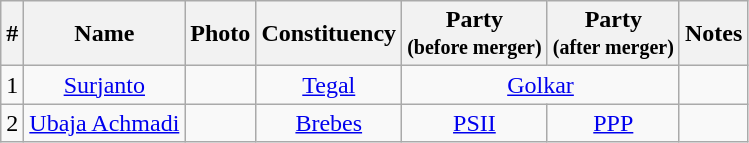<table class="wikitable sortable" style="text-align: center">
<tr>
<th>#</th>
<th>Name</th>
<th>Photo</th>
<th>Constituency</th>
<th>Party<br><small>(before merger)</small></th>
<th>Party<br><small>(after merger)</small></th>
<th>Notes</th>
</tr>
<tr>
<td>1</td>
<td><a href='#'>Surjanto</a></td>
<td></td>
<td><a href='#'>Tegal</a></td>
<td colspan="2"><a href='#'>Golkar</a></td>
<td></td>
</tr>
<tr>
<td>2</td>
<td><a href='#'>Ubaja Achmadi</a></td>
<td></td>
<td><a href='#'>Brebes</a></td>
<td><a href='#'>PSII</a></td>
<td><a href='#'>PPP</a></td>
<td></td>
</tr>
</table>
